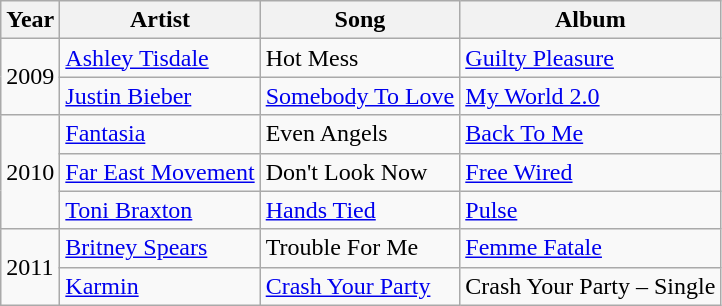<table class="wikitable">
<tr>
<th>Year</th>
<th>Artist</th>
<th>Song</th>
<th>Album</th>
</tr>
<tr>
<td rowspan="2">2009</td>
<td><a href='#'>Ashley Tisdale</a></td>
<td>Hot Mess</td>
<td><a href='#'>Guilty Pleasure</a></td>
</tr>
<tr>
<td><a href='#'>Justin Bieber</a></td>
<td><a href='#'>Somebody To Love</a></td>
<td><a href='#'>My World 2.0</a></td>
</tr>
<tr>
<td rowspan="3">2010</td>
<td><a href='#'>Fantasia</a></td>
<td>Even Angels</td>
<td><a href='#'>Back To Me</a></td>
</tr>
<tr>
<td><a href='#'>Far East Movement</a></td>
<td>Don't Look Now</td>
<td><a href='#'>Free Wired</a></td>
</tr>
<tr>
<td><a href='#'>Toni Braxton</a></td>
<td><a href='#'>Hands Tied</a></td>
<td><a href='#'>Pulse</a></td>
</tr>
<tr>
<td rowspan="2">2011</td>
<td><a href='#'>Britney Spears</a></td>
<td>Trouble For Me</td>
<td><a href='#'>Femme Fatale</a></td>
</tr>
<tr>
<td><a href='#'>Karmin</a></td>
<td><a href='#'>Crash Your Party</a></td>
<td>Crash Your Party – Single</td>
</tr>
</table>
